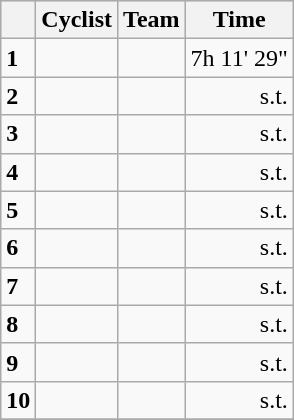<table class="wikitable">
<tr style="background:#ccccff;">
<th></th>
<th>Cyclist</th>
<th>Team</th>
<th>Time</th>
</tr>
<tr>
<td><strong>1</strong></td>
<td></td>
<td></td>
<td align=right>7h 11' 29"</td>
</tr>
<tr>
<td><strong>2</strong></td>
<td></td>
<td></td>
<td align=right>s.t.</td>
</tr>
<tr>
<td><strong>3</strong></td>
<td></td>
<td></td>
<td align=right>s.t.</td>
</tr>
<tr>
<td><strong>4</strong></td>
<td></td>
<td></td>
<td align=right>s.t.</td>
</tr>
<tr>
<td><strong>5</strong></td>
<td></td>
<td></td>
<td align=right>s.t.</td>
</tr>
<tr>
<td><strong>6</strong></td>
<td></td>
<td></td>
<td align=right>s.t.</td>
</tr>
<tr>
<td><strong>7</strong></td>
<td></td>
<td></td>
<td align=right>s.t.</td>
</tr>
<tr>
<td><strong>8</strong></td>
<td></td>
<td></td>
<td align=right>s.t.</td>
</tr>
<tr>
<td><strong>9</strong></td>
<td></td>
<td></td>
<td align=right>s.t.</td>
</tr>
<tr>
<td><strong>10</strong></td>
<td></td>
<td></td>
<td align=right>s.t.</td>
</tr>
<tr>
</tr>
</table>
